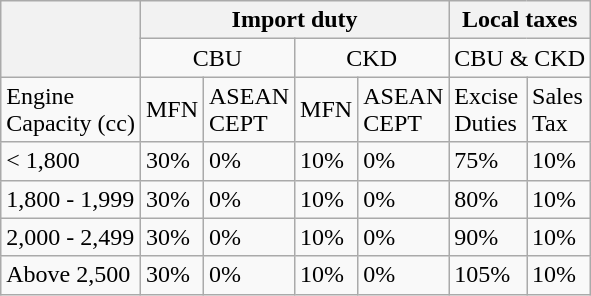<table class="wikitable">
<tr>
<th rowspan="2"></th>
<th align="center" colspan="4">Import duty</th>
<th align="center"  colspan="2">Local taxes</th>
</tr>
<tr>
<td align="center"  colspan="2">CBU</td>
<td align="center"  colspan="2">CKD</td>
<td align="center"  colspan="2">CBU & CKD</td>
</tr>
<tr>
<td>Engine <br> Capacity (cc)</td>
<td>MFN</td>
<td>ASEAN <br> CEPT</td>
<td>MFN</td>
<td>ASEAN <br> CEPT</td>
<td>Excise <br> Duties</td>
<td>Sales <br> Tax</td>
</tr>
<tr>
<td>< 1,800</td>
<td>30%</td>
<td>0%</td>
<td>10%</td>
<td>0%</td>
<td>75%</td>
<td>10%</td>
</tr>
<tr>
<td>1,800 - 1,999</td>
<td>30%</td>
<td>0%</td>
<td>10%</td>
<td>0%</td>
<td>80%</td>
<td>10%</td>
</tr>
<tr>
<td>2,000 - 2,499</td>
<td>30%</td>
<td>0%</td>
<td>10%</td>
<td>0%</td>
<td>90%</td>
<td>10%</td>
</tr>
<tr>
<td>Above 2,500</td>
<td>30%</td>
<td>0%</td>
<td>10%</td>
<td>0%</td>
<td>105%</td>
<td>10%</td>
</tr>
</table>
